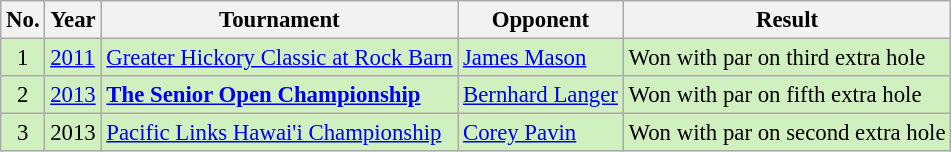<table class="wikitable" style="font-size:95%;">
<tr>
<th>No.</th>
<th>Year</th>
<th>Tournament</th>
<th>Opponent</th>
<th>Result</th>
</tr>
<tr style="background:#D0F0C0;">
<td align=center>1</td>
<td><a href='#'>2011</a></td>
<td><a href='#'>Greater Hickory Classic at Rock Barn</a></td>
<td> <a href='#'>James Mason</a></td>
<td>Won with par on third extra hole</td>
</tr>
<tr style="background:#D0F0C0;">
<td align=center>2</td>
<td><a href='#'>2013</a></td>
<td><strong><a href='#'>The Senior Open Championship</a></strong></td>
<td> <a href='#'>Bernhard Langer</a></td>
<td>Won with par on fifth extra hole</td>
</tr>
<tr style="background:#D0F0C0;">
<td align=center>3</td>
<td>2013</td>
<td><a href='#'>Pacific Links Hawai'i Championship</a></td>
<td> <a href='#'>Corey Pavin</a></td>
<td>Won with par on second extra hole</td>
</tr>
</table>
